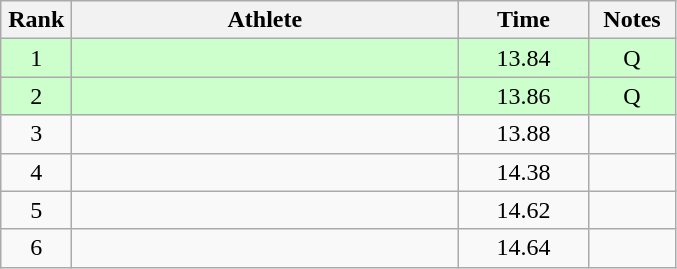<table class="wikitable" style="text-align:center">
<tr>
<th width=40>Rank</th>
<th width=250>Athlete</th>
<th width=80>Time</th>
<th width=50>Notes</th>
</tr>
<tr bgcolor="ccffcc">
<td>1</td>
<td align=left></td>
<td>13.84</td>
<td>Q</td>
</tr>
<tr bgcolor="ccffcc">
<td>2</td>
<td align=left></td>
<td>13.86</td>
<td>Q</td>
</tr>
<tr>
<td>3</td>
<td align=left></td>
<td>13.88</td>
<td></td>
</tr>
<tr>
<td>4</td>
<td align=left></td>
<td>14.38</td>
<td></td>
</tr>
<tr>
<td>5</td>
<td align=left></td>
<td>14.62</td>
<td></td>
</tr>
<tr>
<td>6</td>
<td align=left></td>
<td>14.64</td>
<td></td>
</tr>
</table>
